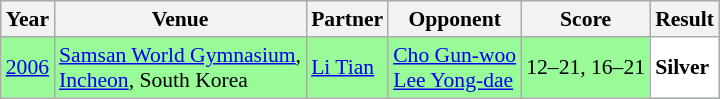<table class="sortable wikitable" style="font-size: 90%;">
<tr>
<th>Year</th>
<th>Venue</th>
<th>Partner</th>
<th>Opponent</th>
<th>Score</th>
<th>Result</th>
</tr>
<tr style="background:#98FB98">
<td align="center"><a href='#'>2006</a></td>
<td align="left"><a href='#'>Samsan World Gymnasium</a>,<br><a href='#'>Incheon</a>, South Korea</td>
<td align="left"> <a href='#'>Li Tian</a></td>
<td align="left"> <a href='#'>Cho Gun-woo</a><br> <a href='#'>Lee Yong-dae</a></td>
<td align="left">12–21, 16–21</td>
<td style="text-align:left; background:white"> <strong>Silver</strong></td>
</tr>
</table>
